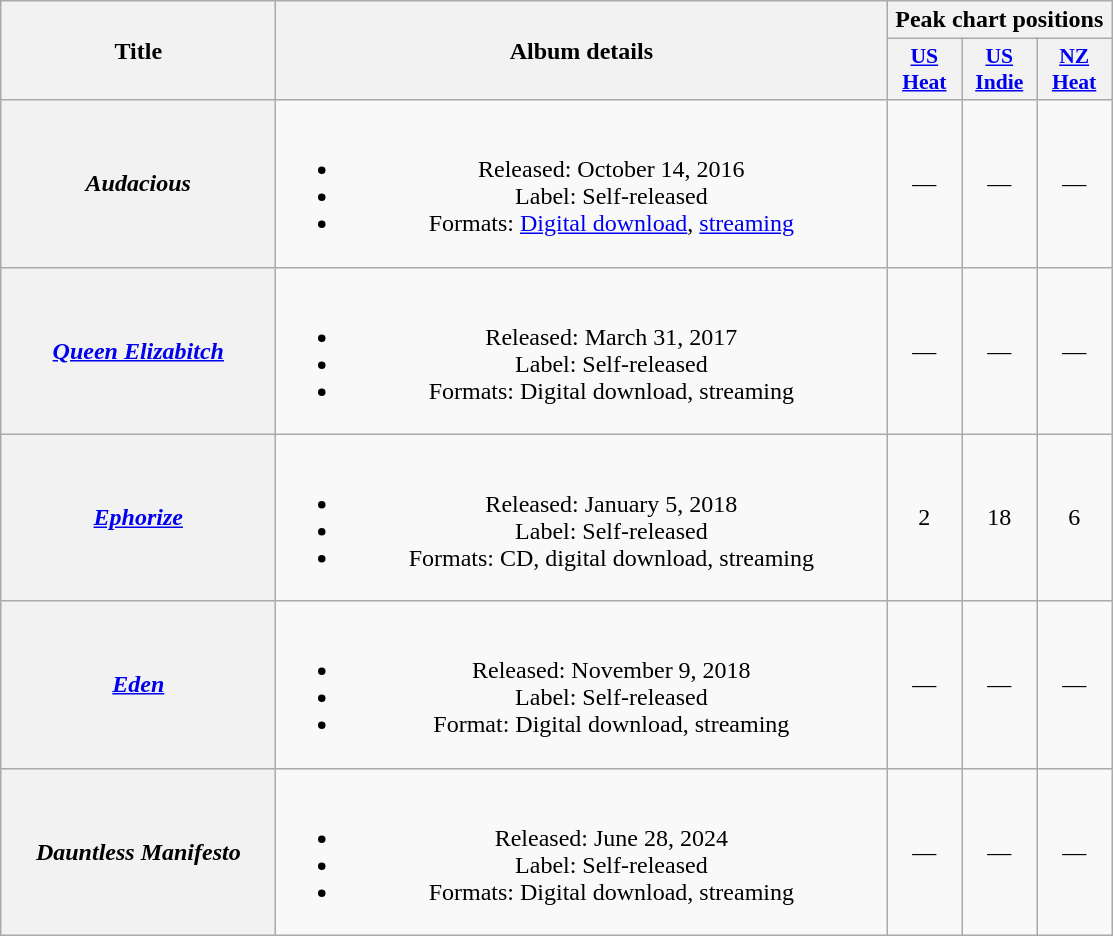<table class="wikitable plainrowheaders" style="text-align:center;">
<tr>
<th scope="col" rowspan="2" style="width:11em;">Title</th>
<th scope="col" rowspan="2" style="width:25em;">Album details</th>
<th scope="col" colspan="3">Peak chart positions</th>
</tr>
<tr>
<th scope="col" style="width:3em;font-size:90%;"><a href='#'>US<br>Heat</a><br></th>
<th scope="col" style="width:3em;font-size:90%;"><a href='#'>US<br>Indie</a><br></th>
<th scope="col" style="width:3em;font-size:90%;"><a href='#'>NZ<br>Heat</a><br></th>
</tr>
<tr>
<th scope="row"><em>Audacious</em></th>
<td><br><ul><li>Released: October 14, 2016</li><li>Label: Self-released</li><li>Formats: <a href='#'>Digital download</a>, <a href='#'>streaming</a></li></ul></td>
<td>—</td>
<td>—</td>
<td>—</td>
</tr>
<tr>
<th scope="row"><em><a href='#'>Queen Elizabitch</a></em></th>
<td><br><ul><li>Released: March 31, 2017</li><li>Label: Self-released</li><li>Formats: Digital download, streaming</li></ul></td>
<td>—</td>
<td>—</td>
<td>—</td>
</tr>
<tr>
<th scope="row"><em><a href='#'>Ephorize</a></em></th>
<td><br><ul><li>Released: January 5, 2018</li><li>Label: Self-released</li><li>Formats: CD, digital download, streaming</li></ul></td>
<td>2</td>
<td>18</td>
<td>6</td>
</tr>
<tr>
<th scope="row"><em><a href='#'>Eden</a></em></th>
<td><br><ul><li>Released: November 9, 2018</li><li>Label: Self-released</li><li>Format: Digital download, streaming</li></ul></td>
<td>—</td>
<td>—</td>
<td>—</td>
</tr>
<tr>
<th scope="row"><em>Dauntless Manifesto</em></th>
<td><br><ul><li>Released: June 28, 2024</li><li>Label: Self-released</li><li>Formats: Digital download, streaming</li></ul></td>
<td>—</td>
<td>—</td>
<td>—</td>
</tr>
</table>
